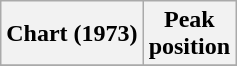<table class="wikitable sortable plainrowheaders">
<tr>
<th>Chart (1973)</th>
<th>Peak<br>position</th>
</tr>
<tr>
</tr>
</table>
